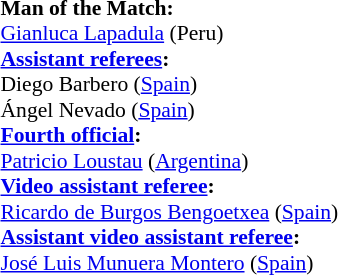<table width=50% style="font-size:90%">
<tr>
<td><br><strong>Man of the Match:</strong>
<br><a href='#'>Gianluca Lapadula</a> (Peru)<br><strong><a href='#'>Assistant referees</a>:</strong>
<br>Diego Barbero (<a href='#'>Spain</a>)
<br>Ángel Nevado (<a href='#'>Spain</a>)
<br><strong><a href='#'>Fourth official</a>:</strong>
<br><a href='#'>Patricio Loustau</a> (<a href='#'>Argentina</a>)
<br><strong><a href='#'>Video assistant referee</a>:</strong>
<br><a href='#'>Ricardo de Burgos Bengoetxea</a> (<a href='#'>Spain</a>)
<br><strong><a href='#'>Assistant video assistant referee</a>:</strong>
<br><a href='#'>José Luis Munuera Montero</a> (<a href='#'>Spain</a>)</td>
</tr>
</table>
